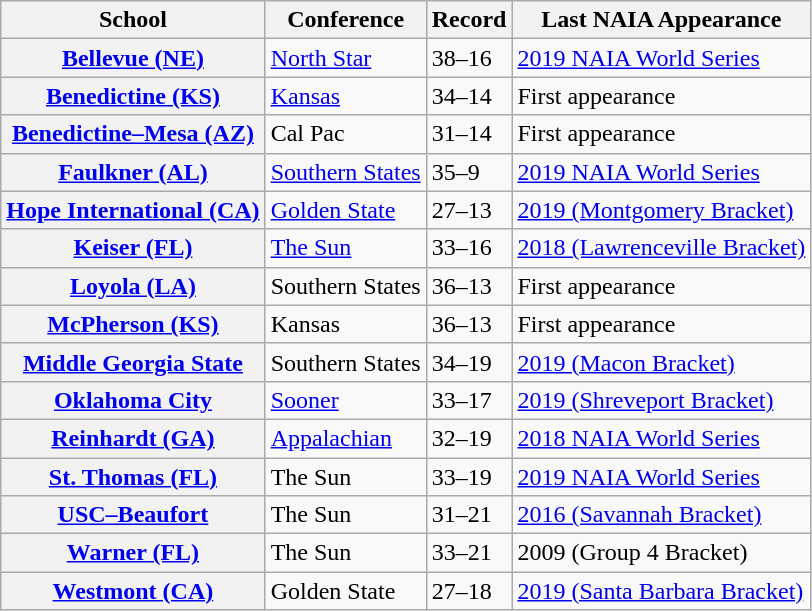<table class = "wikitable sortable plainrowheaders">
<tr>
<th>School</th>
<th>Conference</th>
<th>Record</th>
<th>Last NAIA Appearance</th>
</tr>
<tr>
<th scope="row"><a href='#'>Bellevue (NE)</a></th>
<td><a href='#'>North Star</a></td>
<td>38–16</td>
<td><a href='#'>2019 NAIA World Series</a></td>
</tr>
<tr>
<th scope="row"><a href='#'>Benedictine (KS)</a></th>
<td><a href='#'>Kansas</a></td>
<td>34–14</td>
<td>First appearance</td>
</tr>
<tr>
<th scope="row"><a href='#'>Benedictine–Mesa (AZ)</a></th>
<td>Cal Pac</td>
<td>31–14</td>
<td>First appearance</td>
</tr>
<tr>
<th scope="row"><a href='#'>Faulkner (AL)</a></th>
<td><a href='#'>Southern States</a></td>
<td>35–9</td>
<td><a href='#'>2019 NAIA World Series</a></td>
</tr>
<tr>
<th scope="row"><a href='#'>Hope International (CA)</a></th>
<td><a href='#'>Golden State</a></td>
<td>27–13</td>
<td><a href='#'>2019 (Montgomery Bracket)</a></td>
</tr>
<tr>
<th scope="row"><a href='#'>Keiser (FL)</a></th>
<td><a href='#'>The Sun</a></td>
<td>33–16</td>
<td><a href='#'>2018 (Lawrenceville Bracket)</a></td>
</tr>
<tr>
<th scope="row"><a href='#'>Loyola (LA)</a></th>
<td>Southern States</td>
<td>36–13</td>
<td>First appearance</td>
</tr>
<tr>
<th scope="row"><a href='#'>McPherson (KS)</a></th>
<td>Kansas</td>
<td>36–13</td>
<td>First appearance</td>
</tr>
<tr>
<th scope="row"><a href='#'>Middle Georgia State</a></th>
<td>Southern States</td>
<td>34–19</td>
<td><a href='#'>2019 (Macon Bracket)</a></td>
</tr>
<tr>
<th scope="row"><a href='#'>Oklahoma City</a></th>
<td><a href='#'>Sooner</a></td>
<td>33–17</td>
<td><a href='#'>2019 (Shreveport Bracket)</a></td>
</tr>
<tr>
<th scope="row"><a href='#'>Reinhardt (GA)</a></th>
<td><a href='#'>Appalachian</a></td>
<td>32–19</td>
<td><a href='#'>2018 NAIA World Series</a></td>
</tr>
<tr>
<th scope="row"><a href='#'>St. Thomas (FL)</a></th>
<td>The Sun</td>
<td>33–19</td>
<td><a href='#'>2019 NAIA World Series</a></td>
</tr>
<tr>
<th scope="row"><a href='#'>USC–Beaufort</a></th>
<td>The Sun</td>
<td>31–21</td>
<td><a href='#'>2016 (Savannah Bracket)</a></td>
</tr>
<tr>
<th scope="row"><a href='#'>Warner (FL)</a></th>
<td>The Sun</td>
<td>33–21</td>
<td>2009 (Group 4 Bracket)</td>
</tr>
<tr>
<th scope="row"><a href='#'>Westmont (CA)</a></th>
<td>Golden State</td>
<td>27–18</td>
<td><a href='#'>2019 (Santa Barbara Bracket)</a></td>
</tr>
</table>
